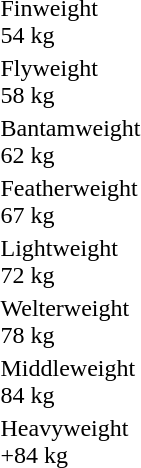<table>
<tr>
<td rowspan="2">Finweight <br>54 kg</td>
<td rowspan="2"></td>
<td rowspan="2"></td>
<td></td>
</tr>
<tr>
<td></td>
</tr>
<tr>
<td rowspan="2">Flyweight <br> 58 kg</td>
<td rowspan="2"></td>
<td rowspan="2" nowrap></td>
<td></td>
</tr>
<tr>
<td></td>
</tr>
<tr>
<td rowspan="2">Bantamweight <br> 62 kg</td>
<td rowspan="2"></td>
<td rowspan="2"></td>
<td></td>
</tr>
<tr>
<td></td>
</tr>
<tr>
<td rowspan="2">Featherweight <br> 67 kg</td>
<td rowspan="2" nowrap></td>
<td rowspan="2"></td>
<td></td>
</tr>
<tr>
<td></td>
</tr>
<tr>
<td rowspan="2">Lightweight <br> 72 kg</td>
<td rowspan="2"></td>
<td rowspan="2"></td>
<td></td>
</tr>
<tr>
<td></td>
</tr>
<tr>
<td rowspan="2">Welterweight <br> 78 kg</td>
<td rowspan="2"></td>
<td rowspan="2"></td>
<td></td>
</tr>
<tr>
<td></td>
</tr>
<tr>
<td rowspan="2">Middleweight <br> 84 kg</td>
<td rowspan="2"></td>
<td rowspan="2"></td>
<td nowrap></td>
</tr>
<tr>
<td></td>
</tr>
<tr>
<td>Heavyweight <br> +84 kg</td>
<td></td>
<td></td>
<td></td>
</tr>
</table>
